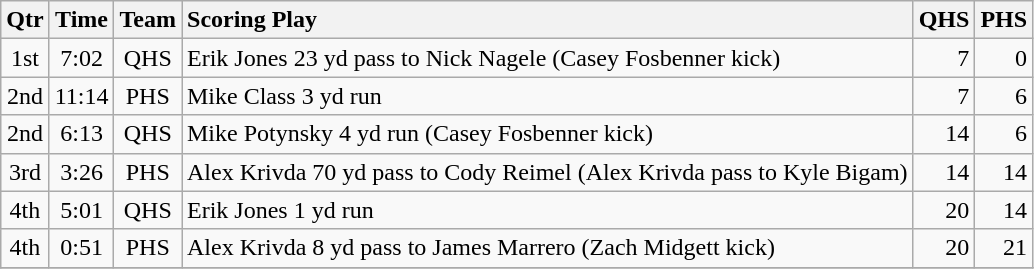<table class="wikitable">
<tr>
<th style="text-align: center;">Qtr</th>
<th style="text-align: center;">Time</th>
<th style="text-align: center;">Team</th>
<th style="text-align: left;">Scoring Play</th>
<th style="text-align: right;">QHS</th>
<th style="text-align: right;">PHS</th>
</tr>
<tr>
<td style="text-align: center;">1st</td>
<td style="text-align: center;">7:02</td>
<td style="text-align: center;">QHS</td>
<td style="text-align: left;">Erik Jones 23 yd pass to Nick Nagele (Casey Fosbenner kick)</td>
<td style="text-align: right;">7</td>
<td style="text-align: right;">0</td>
</tr>
<tr>
<td style="text-align: center;">2nd</td>
<td style="text-align: center;">11:14</td>
<td style="text-align: center;">PHS</td>
<td style="text-align: left;">Mike Class 3 yd run</td>
<td style="text-align: right;">7</td>
<td style="text-align: right;">6</td>
</tr>
<tr>
<td style="text-align: center;">2nd</td>
<td style="text-align: center;">6:13</td>
<td style="text-align: center;">QHS</td>
<td style="text-align: left;">Mike Potynsky 4 yd run (Casey Fosbenner kick)</td>
<td style="text-align: right;">14</td>
<td style="text-align: right;">6</td>
</tr>
<tr>
<td style="text-align: center;">3rd</td>
<td style="text-align: center;">3:26</td>
<td style="text-align: center;">PHS</td>
<td style="text-align: left;">Alex Krivda 70 yd pass to Cody Reimel (Alex Krivda pass to Kyle Bigam)</td>
<td style="text-align: right;">14</td>
<td style="text-align: right;">14</td>
</tr>
<tr>
<td style="text-align: center;">4th</td>
<td style="text-align: center;">5:01</td>
<td style="text-align: center;">QHS</td>
<td style="text-align: left;">Erik Jones 1 yd run</td>
<td style="text-align: right;">20</td>
<td style="text-align: right;">14</td>
</tr>
<tr>
<td style="text-align: center;">4th</td>
<td style="text-align: center;">0:51</td>
<td style="text-align: center;">PHS</td>
<td style="text-align: left;">Alex Krivda 8 yd pass to James Marrero (Zach Midgett kick)</td>
<td style="text-align: right;">20</td>
<td style="text-align: right;">21</td>
</tr>
<tr>
</tr>
</table>
